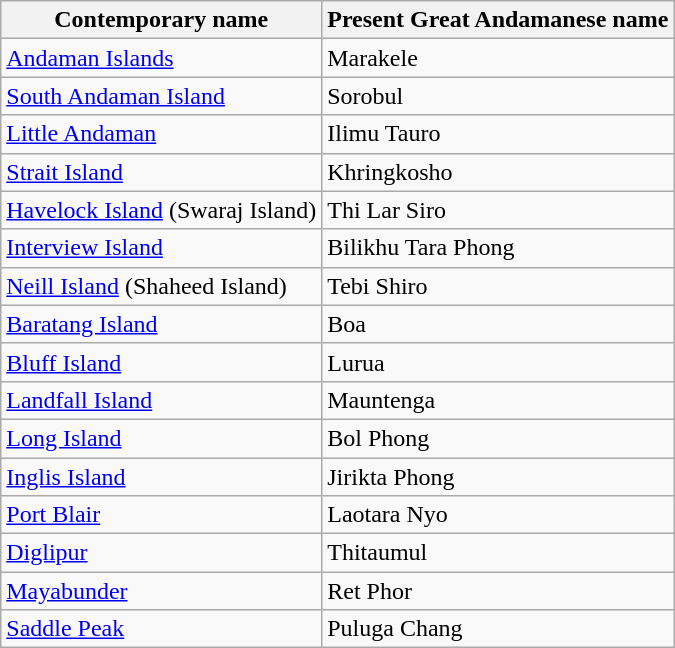<table class="wikitable">
<tr>
<th>Contemporary name</th>
<th>Present Great Andamanese name</th>
</tr>
<tr>
<td><a href='#'>Andaman Islands</a></td>
<td>Marakele</td>
</tr>
<tr>
<td><a href='#'>South Andaman Island</a></td>
<td>Sorobul</td>
</tr>
<tr>
<td><a href='#'>Little Andaman</a></td>
<td>Ilimu Tauro</td>
</tr>
<tr>
<td><a href='#'>Strait Island</a></td>
<td>Khringkosho</td>
</tr>
<tr>
<td><a href='#'>Havelock Island</a> (Swaraj Island)</td>
<td>Thi Lar Siro</td>
</tr>
<tr>
<td><a href='#'>Interview Island</a></td>
<td>Bilikhu Tara Phong</td>
</tr>
<tr>
<td><a href='#'>Neill Island</a> (Shaheed Island)</td>
<td>Tebi Shiro</td>
</tr>
<tr>
<td><a href='#'>Baratang Island</a></td>
<td>Boa</td>
</tr>
<tr>
<td><a href='#'>Bluff Island</a></td>
<td>Lurua</td>
</tr>
<tr>
<td><a href='#'>Landfall Island</a></td>
<td>Mauntenga</td>
</tr>
<tr>
<td><a href='#'>Long Island</a></td>
<td>Bol Phong</td>
</tr>
<tr>
<td><a href='#'>Inglis Island</a></td>
<td>Jirikta Phong</td>
</tr>
<tr>
<td><a href='#'>Port Blair</a></td>
<td>Laotara Nyo</td>
</tr>
<tr>
<td><a href='#'>Diglipur</a></td>
<td>Thitaumul</td>
</tr>
<tr>
<td><a href='#'>Mayabunder</a></td>
<td>Ret Phor</td>
</tr>
<tr>
<td><a href='#'>Saddle Peak</a></td>
<td>Puluga Chang</td>
</tr>
</table>
